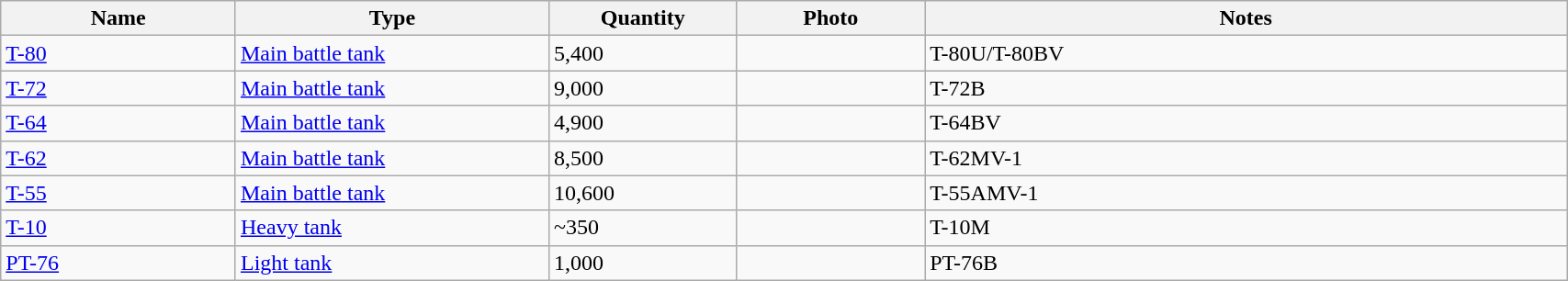<table class="wikitable" style="width:90%;">
<tr>
<th style="width:15%;">Name</th>
<th style="width:20%;">Type</th>
<th style="width:12%;">Quantity</th>
<th style="width:12%;">Photo</th>
<th>Notes</th>
</tr>
<tr>
<td><a href='#'>T-80</a></td>
<td><a href='#'>Main battle tank</a></td>
<td>5,400</td>
<td></td>
<td>T-80U/T-80BV</td>
</tr>
<tr>
<td><a href='#'>T-72</a></td>
<td><a href='#'>Main battle tank</a></td>
<td>9,000</td>
<td></td>
<td>T-72B</td>
</tr>
<tr>
<td><a href='#'>T-64</a></td>
<td><a href='#'>Main battle tank</a></td>
<td>4,900</td>
<td></td>
<td>T-64BV</td>
</tr>
<tr>
<td><a href='#'>T-62</a></td>
<td><a href='#'>Main battle tank</a></td>
<td>8,500</td>
<td></td>
<td>T-62MV-1</td>
</tr>
<tr>
<td><a href='#'>T-55</a></td>
<td><a href='#'>Main battle tank</a></td>
<td>10,600</td>
<td></td>
<td>T-55AMV-1</td>
</tr>
<tr>
<td><a href='#'>T-10</a></td>
<td><a href='#'>Heavy tank</a></td>
<td>~350</td>
<td></td>
<td>T-10M</td>
</tr>
<tr>
<td><a href='#'>PT-76</a></td>
<td><a href='#'>Light tank</a></td>
<td>1,000</td>
<td></td>
<td>PT-76B</td>
</tr>
</table>
